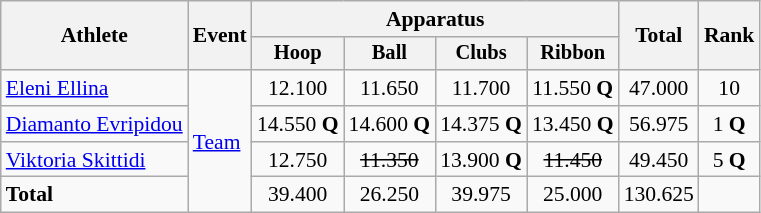<table class=wikitable style="font-size:90%">
<tr>
<th rowspan=2>Athlete</th>
<th rowspan=2>Event</th>
<th colspan=4>Apparatus</th>
<th rowspan=2>Total</th>
<th rowspan=2>Rank</th>
</tr>
<tr style="font-size:95%;">
<th>Hoop</th>
<th>Ball</th>
<th>Clubs</th>
<th>Ribbon</th>
</tr>
<tr align=center>
<td align=left><a href='#'>Eleni Ellina</a></td>
<td align=left rowspan=4><a href='#'>Team</a></td>
<td>12.100</td>
<td>11.650</td>
<td>11.700</td>
<td>11.550 <strong>Q</strong></td>
<td>47.000</td>
<td>10</td>
</tr>
<tr align=center>
<td align=left><a href='#'>Diamanto Evripidou</a></td>
<td>14.550 <strong>Q</strong></td>
<td>14.600 <strong>Q</strong></td>
<td>14.375 <strong>Q</strong></td>
<td>13.450 <strong>Q</strong></td>
<td>56.975</td>
<td>1 <strong>Q</strong></td>
</tr>
<tr align=center>
<td align=left><a href='#'>Viktoria Skittidi</a></td>
<td>12.750</td>
<td><s>11.350</s></td>
<td>13.900 <strong>Q</strong></td>
<td><s>11.450</s></td>
<td>49.450</td>
<td>5 <strong>Q</strong></td>
</tr>
<tr align=center>
<td align=left><strong>Total</strong></td>
<td>39.400</td>
<td>26.250</td>
<td>39.975</td>
<td>25.000</td>
<td>130.625</td>
<td></td>
</tr>
</table>
